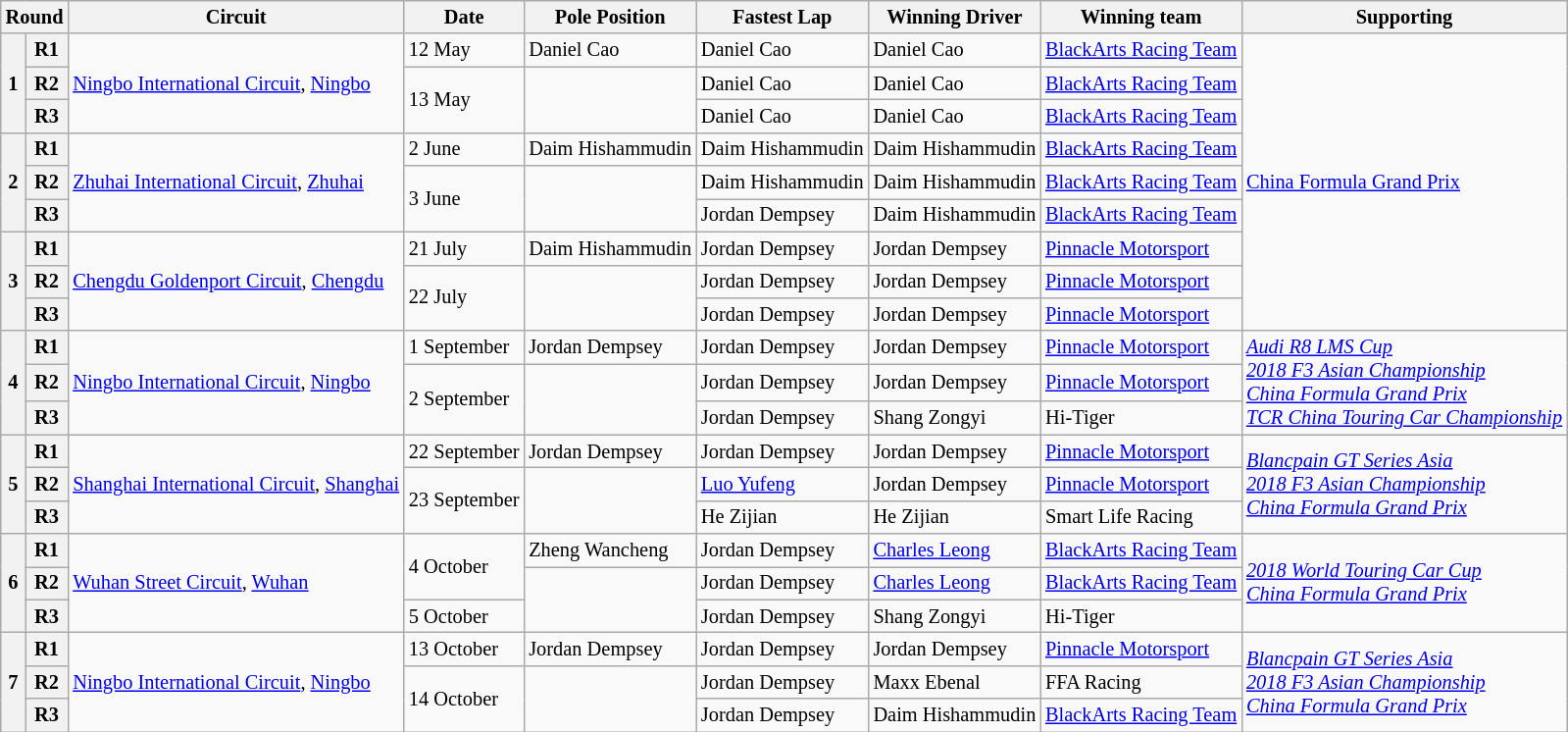<table class="wikitable" style="font-size: 85%">
<tr>
<th colspan=2>Round</th>
<th>Circuit</th>
<th>Date</th>
<th>Pole Position</th>
<th>Fastest Lap</th>
<th>Winning Driver</th>
<th>Winning team</th>
<th>Supporting</th>
</tr>
<tr>
<th rowspan=3>1</th>
<th>R1</th>
<td rowspan=3 nowrap><a href='#'>Ningbo International Circuit</a>, <a href='#'>Ningbo</a></td>
<td>12 May</td>
<td> Daniel Cao</td>
<td> Daniel Cao</td>
<td> Daniel Cao</td>
<td> <a href='#'>BlackArts Racing Team</a></td>
<td rowspan=9><a href='#'>China Formula Grand Prix</a></td>
</tr>
<tr>
<th>R2</th>
<td rowspan=2>13 May</td>
<td rowspan=2></td>
<td> Daniel Cao</td>
<td> Daniel Cao</td>
<td> <a href='#'>BlackArts Racing Team</a></td>
</tr>
<tr>
<th>R3</th>
<td> Daniel Cao</td>
<td> Daniel Cao</td>
<td> <a href='#'>BlackArts Racing Team</a></td>
</tr>
<tr>
<th rowspan=3>2</th>
<th>R1</th>
<td rowspan=3><a href='#'>Zhuhai International Circuit</a>, <a href='#'>Zhuhai</a></td>
<td>2 June</td>
<td nowrap> Daim Hishammudin</td>
<td nowrap> Daim Hishammudin</td>
<td nowrap> Daim Hishammudin</td>
<td nowrap> <a href='#'>BlackArts Racing Team</a></td>
</tr>
<tr>
<th>R2</th>
<td rowspan=2>3 June</td>
<td rowspan=2></td>
<td> Daim Hishammudin</td>
<td> Daim Hishammudin</td>
<td> <a href='#'>BlackArts Racing Team</a></td>
</tr>
<tr>
<th>R3</th>
<td> Jordan Dempsey</td>
<td> Daim Hishammudin</td>
<td> <a href='#'>BlackArts Racing Team</a></td>
</tr>
<tr>
<th rowspan=3>3</th>
<th>R1</th>
<td rowspan=3><a href='#'>Chengdu Goldenport Circuit</a>, <a href='#'>Chengdu</a></td>
<td>21 July</td>
<td> Daim Hishammudin</td>
<td> Jordan Dempsey</td>
<td> Jordan Dempsey</td>
<td> <a href='#'>Pinnacle Motorsport</a></td>
</tr>
<tr>
<th>R2</th>
<td rowspan=2>22 July</td>
<td rowspan=2></td>
<td> Jordan Dempsey</td>
<td> Jordan Dempsey</td>
<td> <a href='#'>Pinnacle Motorsport</a></td>
</tr>
<tr>
<th>R3</th>
<td> Jordan Dempsey</td>
<td> Jordan Dempsey</td>
<td> <a href='#'>Pinnacle Motorsport</a></td>
</tr>
<tr>
<th rowspan=3>4</th>
<th>R1</th>
<td rowspan=3><a href='#'>Ningbo International Circuit</a>, <a href='#'>Ningbo</a></td>
<td>1 September</td>
<td> Jordan Dempsey</td>
<td> Jordan Dempsey</td>
<td> Jordan Dempsey</td>
<td> <a href='#'>Pinnacle Motorsport</a></td>
<td rowspan=3 nowrap><em><a href='#'>Audi R8 LMS Cup</a></em><br><em> <a href='#'>2018 F3 Asian Championship</a></em><br><em><a href='#'>China Formula Grand Prix</a></em><br><em><a href='#'>TCR China Touring Car Championship</a></em></td>
</tr>
<tr>
<th>R2</th>
<td rowspan=2>2 September</td>
<td rowspan=2></td>
<td> Jordan Dempsey</td>
<td> Jordan Dempsey</td>
<td> <a href='#'>Pinnacle Motorsport</a></td>
</tr>
<tr>
<th>R3</th>
<td> Jordan Dempsey</td>
<td> Shang Zongyi</td>
<td> Hi-Tiger</td>
</tr>
<tr>
<th rowspan=3>5</th>
<th>R1</th>
<td rowspan=3 nowrap><a href='#'>Shanghai International Circuit</a>, <a href='#'>Shanghai</a></td>
<td nowrap>22 September</td>
<td> Jordan Dempsey</td>
<td> Jordan Dempsey</td>
<td> Jordan Dempsey</td>
<td> <a href='#'>Pinnacle Motorsport</a></td>
<td rowspan=3 nowrap><em><a href='#'>Blancpain GT Series Asia</a></em><br><em><a href='#'>2018 F3 Asian Championship</a></em><br><em><a href='#'>China Formula Grand Prix</a></em></td>
</tr>
<tr>
<th>R2</th>
<td rowspan=2>23 September</td>
<td rowspan=2></td>
<td> <a href='#'>Luo Yufeng</a></td>
<td> Jordan Dempsey</td>
<td> <a href='#'>Pinnacle Motorsport</a></td>
</tr>
<tr>
<th>R3</th>
<td> He Zijian</td>
<td> He Zijian</td>
<td> Smart Life Racing</td>
</tr>
<tr>
<th rowspan=3>6</th>
<th>R1</th>
<td rowspan=3><a href='#'>Wuhan Street Circuit</a>, <a href='#'>Wuhan</a></td>
<td rowspan=2>4 October</td>
<td> Zheng Wancheng</td>
<td> Jordan Dempsey</td>
<td> <a href='#'>Charles Leong</a></td>
<td> <a href='#'>BlackArts Racing Team</a></td>
<td rowspan=3><em><a href='#'>2018 World Touring Car Cup</a></em><br><em><a href='#'>China Formula Grand Prix</a></em></td>
</tr>
<tr>
<th>R2</th>
<td rowspan=2></td>
<td> Jordan Dempsey</td>
<td> <a href='#'>Charles Leong</a></td>
<td> <a href='#'>BlackArts Racing Team</a></td>
</tr>
<tr>
<th>R3</th>
<td>5 October</td>
<td> Jordan Dempsey</td>
<td> Shang Zongyi</td>
<td> Hi-Tiger</td>
</tr>
<tr>
<th rowspan=3>7</th>
<th>R1</th>
<td rowspan=3><a href='#'>Ningbo International Circuit</a>, <a href='#'>Ningbo</a></td>
<td>13 October</td>
<td> Jordan Dempsey</td>
<td> Jordan Dempsey</td>
<td> Jordan Dempsey</td>
<td> <a href='#'>Pinnacle Motorsport</a></td>
<td rowspan=3><em><a href='#'>Blancpain GT Series Asia</a></em><br><em><a href='#'>2018 F3 Asian Championship</a></em><br><em><a href='#'>China Formula Grand Prix</a></em></td>
</tr>
<tr>
<th>R2</th>
<td rowspan=2>14 October</td>
<td rowspan=2></td>
<td> Jordan Dempsey</td>
<td> Maxx Ebenal</td>
<td> FFA Racing</td>
</tr>
<tr>
<th>R3</th>
<td> Jordan Dempsey</td>
<td> Daim Hishammudin</td>
<td> <a href='#'>BlackArts Racing Team</a></td>
</tr>
</table>
